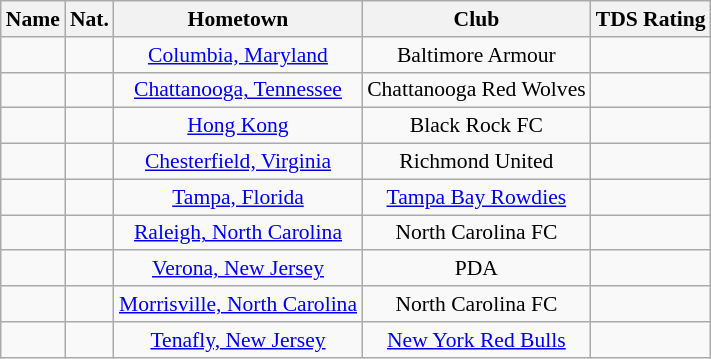<table class="wikitable" style="font-size:90%; text-align:center;" border="1">
<tr>
<th>Name</th>
<th>Nat.</th>
<th>Hometown</th>
<th>Club</th>
<th>TDS Rating</th>
</tr>
<tr>
<td></td>
<td></td>
<td><a href='#'>Columbia, Maryland</a></td>
<td>Baltimore Armour</td>
<td></td>
</tr>
<tr>
<td></td>
<td></td>
<td><a href='#'>Chattanooga, Tennessee</a></td>
<td>Chattanooga Red Wolves</td>
<td></td>
</tr>
<tr>
<td></td>
<td></td>
<td><a href='#'>Hong Kong</a></td>
<td>Black Rock FC</td>
<td></td>
</tr>
<tr>
<td></td>
<td></td>
<td><a href='#'>Chesterfield, Virginia</a></td>
<td>Richmond United</td>
<td></td>
</tr>
<tr>
<td></td>
<td></td>
<td><a href='#'>Tampa, Florida</a></td>
<td><a href='#'>Tampa Bay Rowdies</a></td>
<td></td>
</tr>
<tr>
<td></td>
<td></td>
<td><a href='#'>Raleigh, North Carolina</a></td>
<td>North Carolina FC</td>
<td></td>
</tr>
<tr>
<td></td>
<td></td>
<td><a href='#'>Verona, New Jersey</a></td>
<td>PDA</td>
<td></td>
</tr>
<tr>
<td></td>
<td></td>
<td><a href='#'>Morrisville, North Carolina</a></td>
<td>North Carolina FC</td>
<td></td>
</tr>
<tr>
<td></td>
<td></td>
<td><a href='#'>Tenafly, New Jersey</a></td>
<td><a href='#'>New York Red Bulls</a></td>
<td></td>
</tr>
</table>
